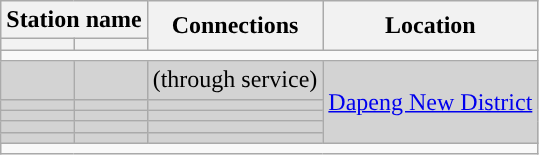<table class="wikitable">
<tr>
<th colspan="2">Station name</th>
<th rowspan="2">Connections</th>
<th rowspan="2">Location</th>
</tr>
<tr>
<th></th>
<th></th>
</tr>
<tr style="background:#">
<td colspan = "7"></td>
</tr>
<tr bgcolor="lightgrey">
<td></td>
<td></td>
<td>  (through service)</td>
<td rowspan=5><a href='#'>Dapeng New District</a></td>
</tr>
<tr bgcolor="lightgrey">
<td></td>
<td></td>
<td></td>
</tr>
<tr bgcolor="lightgrey">
<td></td>
<td></td>
<td></td>
</tr>
<tr bgcolor="lightgrey">
<td></td>
<td></td>
<td></td>
</tr>
<tr bgcolor="lightgrey">
<td></td>
<td></td>
<td></td>
</tr>
<tr style="background:#">
<td colspan = "7"></td>
</tr>
</table>
